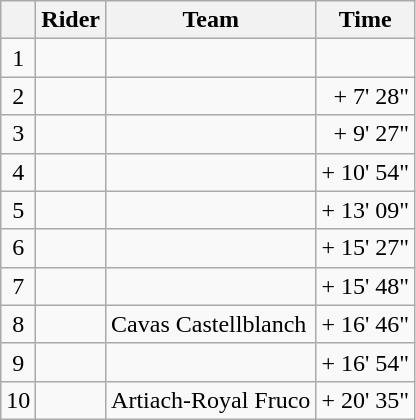<table class="wikitable">
<tr>
<th></th>
<th>Rider</th>
<th>Team</th>
<th>Time</th>
</tr>
<tr>
<td style="text-align:center;">1</td>
<td> </td>
<td></td>
<td align=right></td>
</tr>
<tr>
<td style="text-align:center;">2</td>
<td></td>
<td></td>
<td align=right>+ 7' 28"</td>
</tr>
<tr>
<td style="text-align:center;">3</td>
<td></td>
<td></td>
<td align=right>+ 9' 27"</td>
</tr>
<tr>
<td style="text-align:center;">4</td>
<td></td>
<td></td>
<td align=right>+ 10' 54"</td>
</tr>
<tr>
<td style="text-align:center;">5</td>
<td></td>
<td></td>
<td align=right>+ 13' 09"</td>
</tr>
<tr>
<td style="text-align:center;">6</td>
<td> </td>
<td></td>
<td align=right>+ 15' 27"</td>
</tr>
<tr>
<td style="text-align:center;">7</td>
<td></td>
<td></td>
<td align=right>+ 15' 48"</td>
</tr>
<tr>
<td style="text-align:center;">8</td>
<td></td>
<td>Cavas Castellblanch</td>
<td align=right>+ 16' 46"</td>
</tr>
<tr>
<td style="text-align:center;">9</td>
<td></td>
<td></td>
<td align=right>+ 16' 54"</td>
</tr>
<tr>
<td style="text-align:center;">10</td>
<td></td>
<td>Artiach-Royal Fruco</td>
<td align=right>+ 20' 35"</td>
</tr>
</table>
